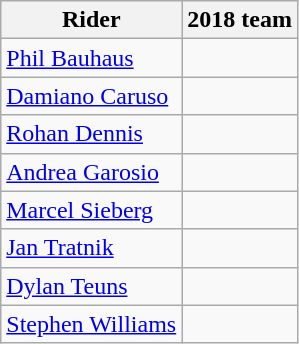<table class="wikitable">
<tr>
<th>Rider</th>
<th>2018 team</th>
</tr>
<tr>
<td><a href='#'>Phil Bauhaus</a></td>
<td></td>
</tr>
<tr>
<td><a href='#'>Damiano Caruso</a></td>
<td></td>
</tr>
<tr>
<td><a href='#'>Rohan Dennis</a></td>
<td></td>
</tr>
<tr>
<td><a href='#'>Andrea Garosio</a></td>
<td></td>
</tr>
<tr>
<td><a href='#'>Marcel Sieberg</a></td>
<td></td>
</tr>
<tr>
<td><a href='#'>Jan Tratnik</a></td>
<td></td>
</tr>
<tr>
<td><a href='#'>Dylan Teuns</a></td>
<td></td>
</tr>
<tr>
<td><a href='#'>Stephen Williams</a></td>
<td></td>
</tr>
</table>
